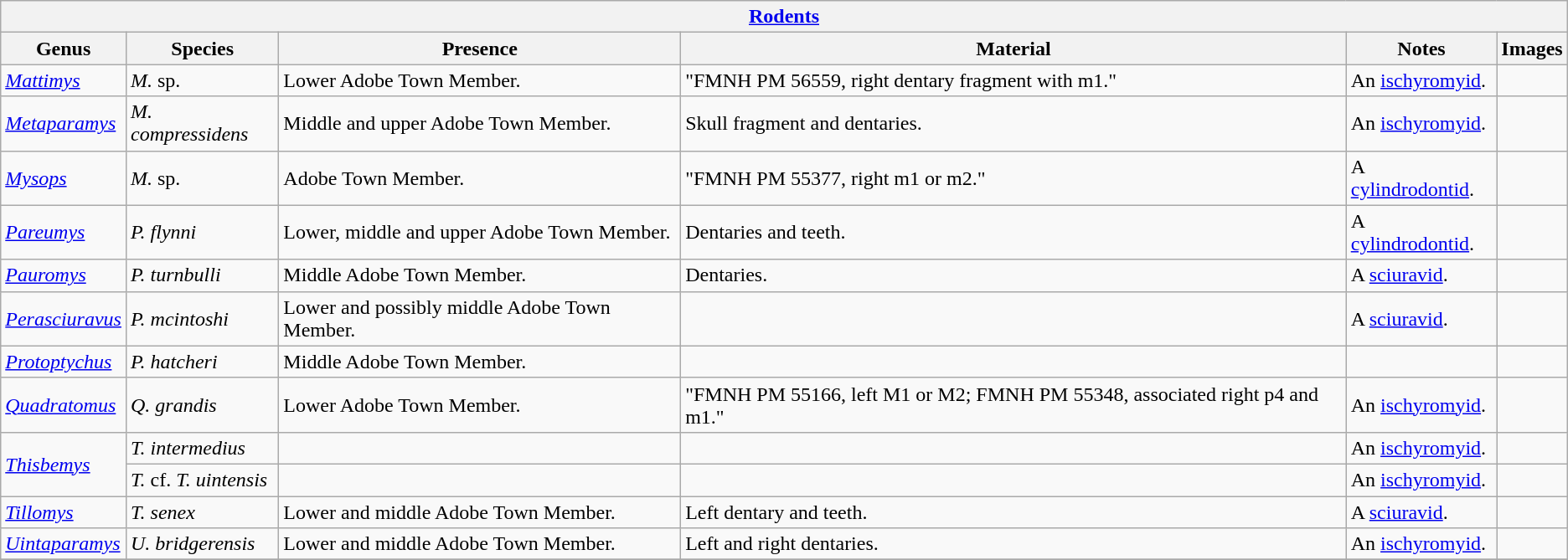<table class="wikitable" align="center">
<tr>
<th colspan="6" align="center"><strong><a href='#'>Rodents</a></strong></th>
</tr>
<tr>
<th>Genus</th>
<th>Species</th>
<th>Presence</th>
<th><strong>Material</strong></th>
<th>Notes</th>
<th>Images</th>
</tr>
<tr>
<td><em><a href='#'>Mattimys</a></em></td>
<td><em>M.</em> sp.</td>
<td>Lower Adobe Town Member.</td>
<td>"FMNH PM 56559, right dentary fragment with m1."</td>
<td>An <a href='#'>ischyromyid</a>.</td>
<td></td>
</tr>
<tr>
<td><em><a href='#'>Metaparamys</a></em></td>
<td><em>M. compressidens</em></td>
<td>Middle and upper Adobe Town Member.</td>
<td>Skull fragment and dentaries.</td>
<td>An <a href='#'>ischyromyid</a>.</td>
<td></td>
</tr>
<tr>
<td><em><a href='#'>Mysops</a></em></td>
<td><em>M.</em> sp.</td>
<td>Adobe Town Member.</td>
<td>"FMNH PM 55377, right m1 or m2."</td>
<td>A <a href='#'>cylindrodontid</a>.</td>
<td></td>
</tr>
<tr>
<td><em><a href='#'>Pareumys</a></em></td>
<td><em>P. flynni</em></td>
<td>Lower, middle and upper Adobe Town Member.</td>
<td>Dentaries and teeth.</td>
<td>A <a href='#'>cylindrodontid</a>.</td>
<td></td>
</tr>
<tr>
<td><em><a href='#'>Pauromys</a></em></td>
<td><em>P. turnbulli</em></td>
<td>Middle Adobe Town Member.</td>
<td>Dentaries.</td>
<td>A <a href='#'>sciuravid</a>.</td>
<td></td>
</tr>
<tr>
<td><em><a href='#'>Perasciuravus</a></em></td>
<td><em>P. mcintoshi</em></td>
<td>Lower and possibly middle Adobe Town Member.</td>
<td></td>
<td>A <a href='#'>sciuravid</a>.</td>
<td></td>
</tr>
<tr>
<td><em><a href='#'>Protoptychus</a></em></td>
<td><em>P. hatcheri</em></td>
<td>Middle Adobe Town Member.</td>
<td></td>
<td></td>
<td></td>
</tr>
<tr>
<td><em><a href='#'>Quadratomus</a></em></td>
<td><em>Q. grandis</em></td>
<td>Lower Adobe Town Member.</td>
<td>"FMNH PM 55166, left M1 or M2; FMNH PM 55348, associated right p4 and m1."</td>
<td>An <a href='#'>ischyromyid</a>.</td>
<td></td>
</tr>
<tr>
<td rowspan=2><em><a href='#'>Thisbemys</a></em></td>
<td><em>T. intermedius</em></td>
<td></td>
<td></td>
<td>An <a href='#'>ischyromyid</a>.</td>
<td></td>
</tr>
<tr>
<td><em>T.</em> cf. <em>T. uintensis</em></td>
<td></td>
<td></td>
<td>An <a href='#'>ischyromyid</a>.</td>
<td></td>
</tr>
<tr>
<td><em><a href='#'>Tillomys</a></em></td>
<td><em>T. senex</em></td>
<td>Lower and middle Adobe Town Member.</td>
<td>Left dentary and teeth.</td>
<td>A <a href='#'>sciuravid</a>.</td>
<td></td>
</tr>
<tr>
<td><em><a href='#'>Uintaparamys</a></em></td>
<td><em>U. bridgerensis</em></td>
<td>Lower and middle Adobe Town Member.</td>
<td>Left and right dentaries.</td>
<td>An <a href='#'>ischyromyid</a>.</td>
<td></td>
</tr>
<tr>
</tr>
</table>
